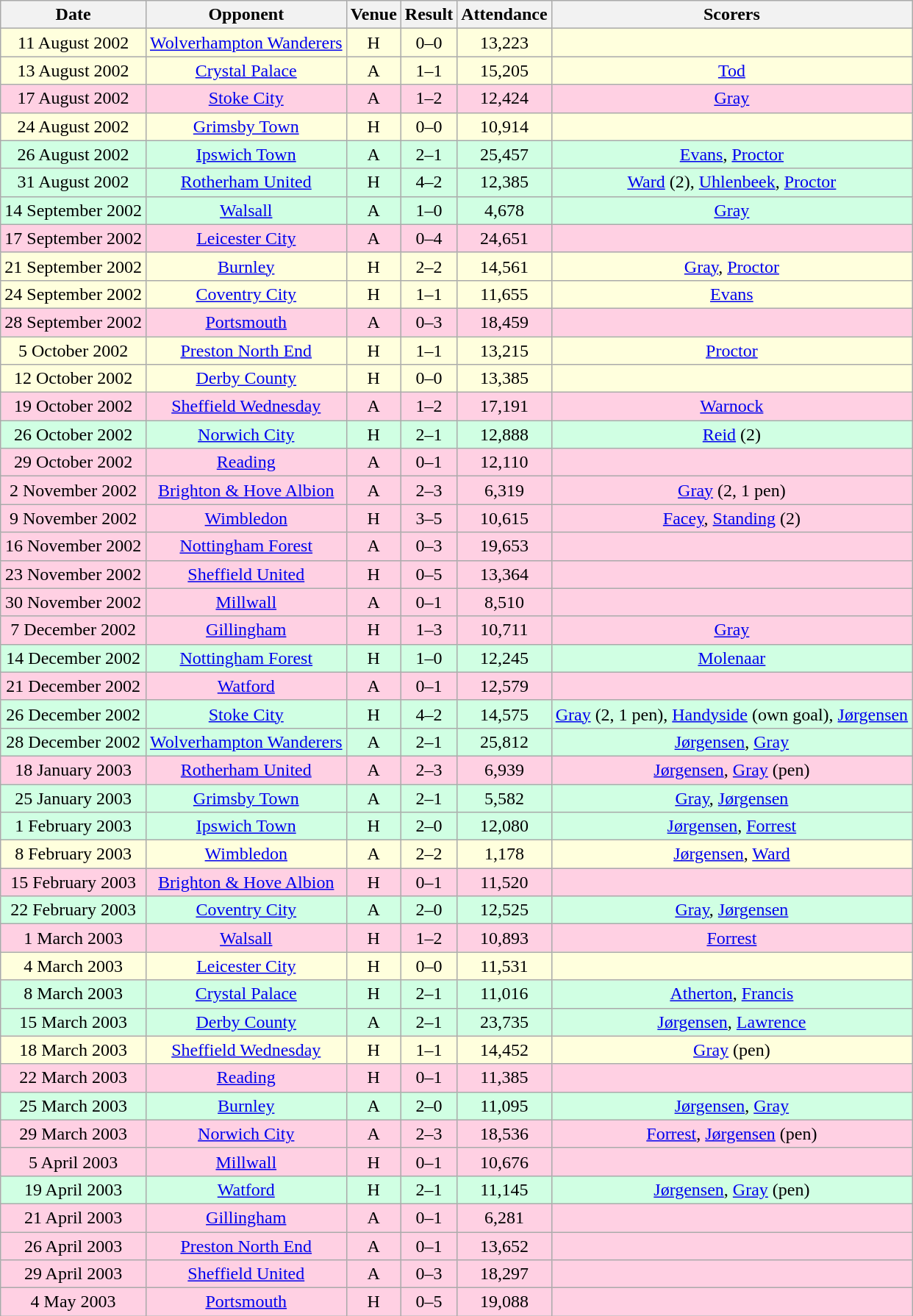<table class="wikitable sortable" style="font-size:100%; text-align:center">
<tr>
<th>Date</th>
<th>Opponent</th>
<th>Venue</th>
<th>Result</th>
<th>Attendance</th>
<th>Scorers</th>
</tr>
<tr style="background-color: #ffffdd;">
<td>11 August 2002</td>
<td><a href='#'>Wolverhampton Wanderers</a></td>
<td>H</td>
<td>0–0</td>
<td>13,223</td>
<td></td>
</tr>
<tr style="background-color: #ffffdd;">
<td>13 August 2002</td>
<td><a href='#'>Crystal Palace</a></td>
<td>A</td>
<td>1–1</td>
<td>15,205</td>
<td><a href='#'>Tod</a></td>
</tr>
<tr style="background-color: #ffd0e3;">
<td>17 August 2002</td>
<td><a href='#'>Stoke City</a></td>
<td>A</td>
<td>1–2</td>
<td>12,424</td>
<td><a href='#'>Gray</a></td>
</tr>
<tr style="background-color: #ffffdd;">
<td>24 August 2002</td>
<td><a href='#'>Grimsby Town</a></td>
<td>H</td>
<td>0–0</td>
<td>10,914</td>
<td></td>
</tr>
<tr style="background-color: #d0ffe3;">
<td>26 August 2002</td>
<td><a href='#'>Ipswich Town</a></td>
<td>A</td>
<td>2–1</td>
<td>25,457</td>
<td><a href='#'>Evans</a>, <a href='#'>Proctor</a></td>
</tr>
<tr style="background-color: #d0ffe3;">
<td>31 August 2002</td>
<td><a href='#'>Rotherham United</a></td>
<td>H</td>
<td>4–2</td>
<td>12,385</td>
<td><a href='#'>Ward</a> (2), <a href='#'>Uhlenbeek</a>, <a href='#'>Proctor</a></td>
</tr>
<tr style="background-color: #d0ffe3;">
<td>14 September 2002</td>
<td><a href='#'>Walsall</a></td>
<td>A</td>
<td>1–0</td>
<td>4,678</td>
<td><a href='#'>Gray</a></td>
</tr>
<tr style="background-color: #ffd0e3;">
<td>17 September 2002</td>
<td><a href='#'>Leicester City</a></td>
<td>A</td>
<td>0–4</td>
<td>24,651</td>
<td></td>
</tr>
<tr style="background-color: #ffffdd;">
<td>21 September 2002</td>
<td><a href='#'>Burnley</a></td>
<td>H</td>
<td>2–2</td>
<td>14,561</td>
<td><a href='#'>Gray</a>, <a href='#'>Proctor</a></td>
</tr>
<tr style="background-color: #ffffdd;">
<td>24 September 2002</td>
<td><a href='#'>Coventry City</a></td>
<td>H</td>
<td>1–1</td>
<td>11,655</td>
<td><a href='#'>Evans</a></td>
</tr>
<tr style="background-color: #ffd0e3;">
<td>28 September 2002</td>
<td><a href='#'>Portsmouth</a></td>
<td>A</td>
<td>0–3</td>
<td>18,459</td>
<td></td>
</tr>
<tr style="background-color: #ffffdd;">
<td>5 October 2002</td>
<td><a href='#'>Preston North End</a></td>
<td>H</td>
<td>1–1</td>
<td>13,215</td>
<td><a href='#'>Proctor</a></td>
</tr>
<tr style="background-color: #ffffdd;">
<td>12 October 2002</td>
<td><a href='#'>Derby County</a></td>
<td>H</td>
<td>0–0</td>
<td>13,385</td>
<td></td>
</tr>
<tr style="background-color: #ffd0e3;">
<td>19 October 2002</td>
<td><a href='#'>Sheffield Wednesday</a></td>
<td>A</td>
<td>1–2</td>
<td>17,191</td>
<td><a href='#'>Warnock</a></td>
</tr>
<tr style="background-color: #d0ffe3;">
<td>26 October 2002</td>
<td><a href='#'>Norwich City</a></td>
<td>H</td>
<td>2–1</td>
<td>12,888</td>
<td><a href='#'>Reid</a> (2)</td>
</tr>
<tr style="background-color: #ffd0e3;">
<td>29 October 2002</td>
<td><a href='#'>Reading</a></td>
<td>A</td>
<td>0–1</td>
<td>12,110</td>
<td></td>
</tr>
<tr style="background-color: #ffd0e3;">
<td>2 November 2002</td>
<td><a href='#'>Brighton & Hove Albion</a></td>
<td>A</td>
<td>2–3</td>
<td>6,319</td>
<td><a href='#'>Gray</a> (2, 1 pen)</td>
</tr>
<tr style="background-color: #ffd0e3;">
<td>9 November 2002</td>
<td><a href='#'>Wimbledon</a></td>
<td>H</td>
<td>3–5</td>
<td>10,615</td>
<td><a href='#'>Facey</a>, <a href='#'>Standing</a> (2)</td>
</tr>
<tr style="background-color: #ffd0e3;">
<td>16 November 2002</td>
<td><a href='#'>Nottingham Forest</a></td>
<td>A</td>
<td>0–3</td>
<td>19,653</td>
<td></td>
</tr>
<tr style="background-color: #ffd0e3;">
<td>23 November 2002</td>
<td><a href='#'>Sheffield United</a></td>
<td>H</td>
<td>0–5</td>
<td>13,364</td>
<td></td>
</tr>
<tr style="background-color: #ffd0e3;">
<td>30 November 2002</td>
<td><a href='#'>Millwall</a></td>
<td>A</td>
<td>0–1</td>
<td>8,510</td>
<td></td>
</tr>
<tr style="background-color: #ffd0e3;">
<td>7 December 2002</td>
<td><a href='#'>Gillingham</a></td>
<td>H</td>
<td>1–3</td>
<td>10,711</td>
<td><a href='#'>Gray</a></td>
</tr>
<tr style="background-color: #d0ffe3;">
<td>14 December 2002</td>
<td><a href='#'>Nottingham Forest</a></td>
<td>H</td>
<td>1–0</td>
<td>12,245</td>
<td><a href='#'>Molenaar</a></td>
</tr>
<tr style="background-color: #ffd0e3;">
<td>21 December 2002</td>
<td><a href='#'>Watford</a></td>
<td>A</td>
<td>0–1</td>
<td>12,579</td>
<td></td>
</tr>
<tr style="background-color: #d0ffe3;">
<td>26 December 2002</td>
<td><a href='#'>Stoke City</a></td>
<td>H</td>
<td>4–2</td>
<td>14,575</td>
<td><a href='#'>Gray</a> (2, 1 pen), <a href='#'>Handyside</a> (own goal), <a href='#'>Jørgensen</a></td>
</tr>
<tr style="background-color: #d0ffe3;">
<td>28 December 2002</td>
<td><a href='#'>Wolverhampton Wanderers</a></td>
<td>A</td>
<td>2–1</td>
<td>25,812</td>
<td><a href='#'>Jørgensen</a>, <a href='#'>Gray</a></td>
</tr>
<tr style="background-color: #ffd0e3;">
<td>18 January 2003</td>
<td><a href='#'>Rotherham United</a></td>
<td>A</td>
<td>2–3</td>
<td>6,939</td>
<td><a href='#'>Jørgensen</a>, <a href='#'>Gray</a> (pen)</td>
</tr>
<tr style="background-color: #d0ffe3;">
<td>25 January 2003</td>
<td><a href='#'>Grimsby Town</a></td>
<td>A</td>
<td>2–1</td>
<td>5,582</td>
<td><a href='#'>Gray</a>, <a href='#'>Jørgensen</a></td>
</tr>
<tr style="background-color: #d0ffe3;">
<td>1 February 2003</td>
<td><a href='#'>Ipswich Town</a></td>
<td>H</td>
<td>2–0</td>
<td>12,080</td>
<td><a href='#'>Jørgensen</a>, <a href='#'>Forrest</a></td>
</tr>
<tr style="background-color: #ffffdd;">
<td>8 February 2003</td>
<td><a href='#'>Wimbledon</a></td>
<td>A</td>
<td>2–2</td>
<td>1,178</td>
<td><a href='#'>Jørgensen</a>, <a href='#'>Ward</a></td>
</tr>
<tr style="background-color: #ffd0e3;">
<td>15 February 2003</td>
<td><a href='#'>Brighton & Hove Albion</a></td>
<td>H</td>
<td>0–1</td>
<td>11,520</td>
<td></td>
</tr>
<tr style="background-color: #d0ffe3;">
<td>22 February 2003</td>
<td><a href='#'>Coventry City</a></td>
<td>A</td>
<td>2–0</td>
<td>12,525</td>
<td><a href='#'>Gray</a>, <a href='#'>Jørgensen</a></td>
</tr>
<tr style="background-color: #ffd0e3;">
<td>1 March 2003</td>
<td><a href='#'>Walsall</a></td>
<td>H</td>
<td>1–2</td>
<td>10,893</td>
<td><a href='#'>Forrest</a></td>
</tr>
<tr style="background-color: #ffffdd;">
<td>4 March 2003</td>
<td><a href='#'>Leicester City</a></td>
<td>H</td>
<td>0–0</td>
<td>11,531</td>
<td></td>
</tr>
<tr style="background-color: #d0ffe3;">
<td>8 March 2003</td>
<td><a href='#'>Crystal Palace</a></td>
<td>H</td>
<td>2–1</td>
<td>11,016</td>
<td><a href='#'>Atherton</a>, <a href='#'>Francis</a></td>
</tr>
<tr style="background-color: #d0ffe3;">
<td>15 March 2003</td>
<td><a href='#'>Derby County</a></td>
<td>A</td>
<td>2–1</td>
<td>23,735</td>
<td><a href='#'>Jørgensen</a>, <a href='#'>Lawrence</a></td>
</tr>
<tr style="background-color: #ffffdd;">
<td>18 March 2003</td>
<td><a href='#'>Sheffield Wednesday</a></td>
<td>H</td>
<td>1–1</td>
<td>14,452</td>
<td><a href='#'>Gray</a> (pen)</td>
</tr>
<tr style="background-color: #ffd0e3;">
<td>22 March 2003</td>
<td><a href='#'>Reading</a></td>
<td>H</td>
<td>0–1</td>
<td>11,385</td>
<td></td>
</tr>
<tr style="background-color: #d0ffe3;">
<td>25 March 2003</td>
<td><a href='#'>Burnley</a></td>
<td>A</td>
<td>2–0</td>
<td>11,095</td>
<td><a href='#'>Jørgensen</a>, <a href='#'>Gray</a></td>
</tr>
<tr style="background-color: #ffd0e3;">
<td>29 March 2003</td>
<td><a href='#'>Norwich City</a></td>
<td>A</td>
<td>2–3</td>
<td>18,536</td>
<td><a href='#'>Forrest</a>, <a href='#'>Jørgensen</a> (pen)</td>
</tr>
<tr style="background-color: #ffd0e3;">
<td>5 April 2003</td>
<td><a href='#'>Millwall</a></td>
<td>H</td>
<td>0–1</td>
<td>10,676</td>
<td></td>
</tr>
<tr style="background-color: #d0ffe3;">
<td>19 April 2003</td>
<td><a href='#'>Watford</a></td>
<td>H</td>
<td>2–1</td>
<td>11,145</td>
<td><a href='#'>Jørgensen</a>, <a href='#'>Gray</a> (pen)</td>
</tr>
<tr style="background-color: #ffd0e3;">
<td>21 April 2003</td>
<td><a href='#'>Gillingham</a></td>
<td>A</td>
<td>0–1</td>
<td>6,281</td>
<td></td>
</tr>
<tr style="background-color: #ffd0e3;">
<td>26 April 2003</td>
<td><a href='#'>Preston North End</a></td>
<td>A</td>
<td>0–1</td>
<td>13,652</td>
<td></td>
</tr>
<tr style="background-color: #ffd0e3;">
<td>29 April 2003</td>
<td><a href='#'>Sheffield United</a></td>
<td>A</td>
<td>0–3</td>
<td>18,297</td>
<td></td>
</tr>
<tr style="background-color: #ffd0e3;">
<td>4 May 2003</td>
<td><a href='#'>Portsmouth</a></td>
<td>H</td>
<td>0–5</td>
<td>19,088</td>
<td></td>
</tr>
</table>
